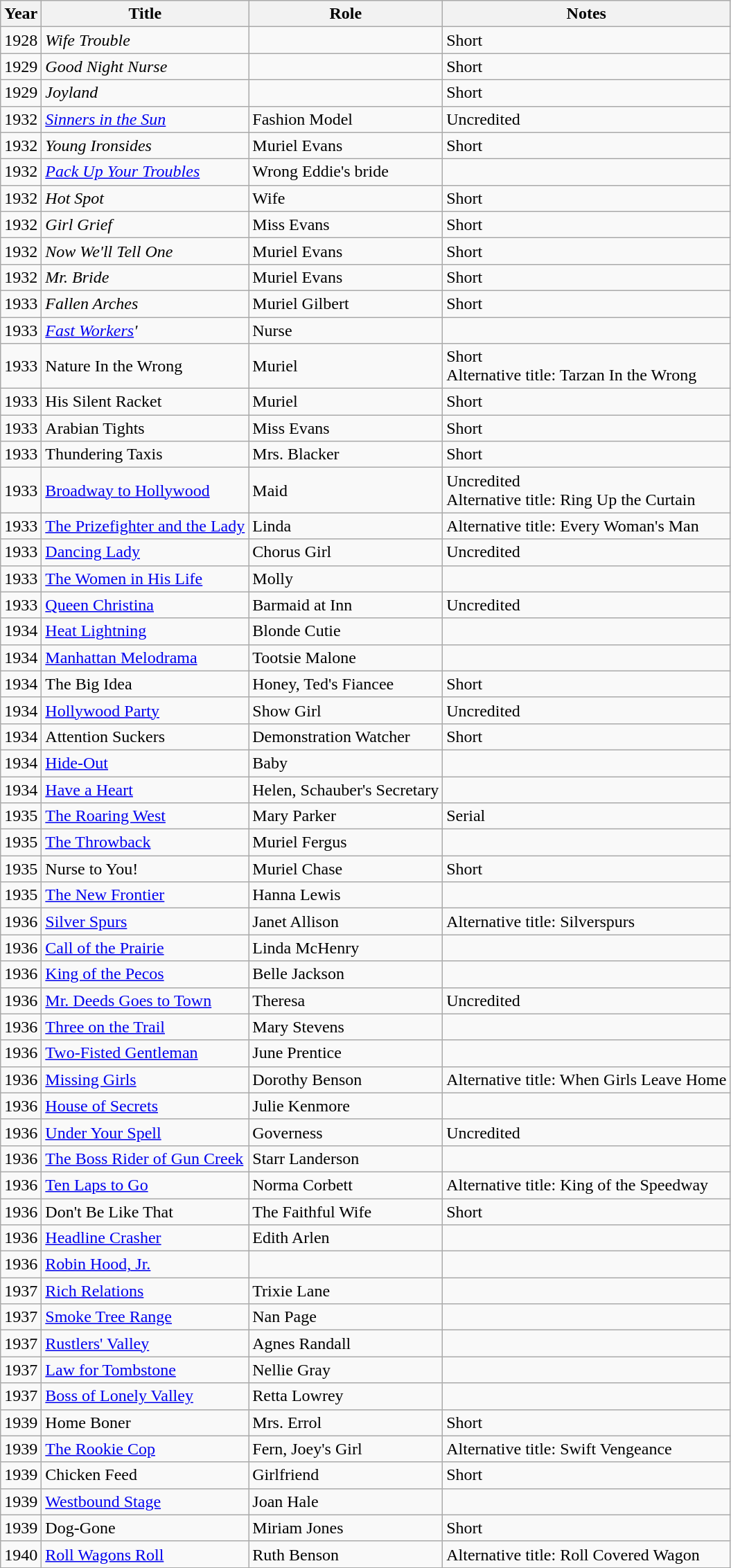<table class="wikitable sortable">
<tr>
<th>Year</th>
<th>Title</th>
<th>Role</th>
<th class="unsortable">Notes</th>
</tr>
<tr>
<td>1928</td>
<td><em>Wife Trouble</em></td>
<td></td>
<td>Short</td>
</tr>
<tr>
<td>1929</td>
<td><em>Good Night Nurse</em></td>
<td></td>
<td>Short</td>
</tr>
<tr>
<td>1929</td>
<td><em>Joyland</em></td>
<td></td>
<td>Short</td>
</tr>
<tr>
<td>1932</td>
<td><em><a href='#'>Sinners in the Sun</a></em></td>
<td>Fashion Model</td>
<td>Uncredited</td>
</tr>
<tr>
<td>1932</td>
<td><em>Young Ironsides</em></td>
<td>Muriel Evans</td>
<td>Short</td>
</tr>
<tr>
<td>1932</td>
<td><em><a href='#'>Pack Up Your Troubles</a></em></td>
<td>Wrong Eddie's bride</td>
<td></td>
</tr>
<tr>
<td>1932</td>
<td><em>Hot Spot</em></td>
<td>Wife</td>
<td>Short</td>
</tr>
<tr>
<td>1932</td>
<td><em>Girl Grief</em></td>
<td>Miss Evans</td>
<td>Short</td>
</tr>
<tr>
<td>1932</td>
<td><em>Now We'll Tell One</em></td>
<td>Muriel Evans</td>
<td>Short</td>
</tr>
<tr>
<td>1932</td>
<td><em>Mr. Bride</em></td>
<td>Muriel Evans</td>
<td>Short</td>
</tr>
<tr>
<td>1933</td>
<td><em>Fallen Arches</em></td>
<td>Muriel Gilbert</td>
<td>Short</td>
</tr>
<tr>
<td>1933</td>
<td><em><a href='#'>Fast Workers</a>'</td>
<td>Nurse</td>
<td></td>
</tr>
<tr>
<td>1933</td>
<td></em>Nature In the Wrong<em></td>
<td>Muriel</td>
<td>Short<br>Alternative title: </em>Tarzan In the Wrong<em></td>
</tr>
<tr>
<td>1933</td>
<td></em>His Silent Racket<em></td>
<td>Muriel</td>
<td>Short</td>
</tr>
<tr>
<td>1933</td>
<td></em>Arabian Tights<em></td>
<td>Miss Evans</td>
<td>Short</td>
</tr>
<tr>
<td>1933</td>
<td></em>Thundering Taxis<em></td>
<td>Mrs. Blacker</td>
<td>Short</td>
</tr>
<tr>
<td>1933</td>
<td></em><a href='#'>Broadway to Hollywood</a><em></td>
<td>Maid</td>
<td>Uncredited<br>Alternative title: </em>Ring Up the Curtain<em></td>
</tr>
<tr>
<td>1933</td>
<td></em><a href='#'>The Prizefighter and the Lady</a><em></td>
<td>Linda</td>
<td>Alternative title: </em>Every Woman's Man<em></td>
</tr>
<tr>
<td>1933</td>
<td></em><a href='#'>Dancing Lady</a><em></td>
<td>Chorus Girl</td>
<td>Uncredited</td>
</tr>
<tr>
<td>1933</td>
<td></em><a href='#'>The Women in His Life</a><em></td>
<td>Molly</td>
<td></td>
</tr>
<tr>
<td>1933</td>
<td></em><a href='#'>Queen Christina</a><em></td>
<td>Barmaid at Inn</td>
<td>Uncredited</td>
</tr>
<tr>
<td>1934</td>
<td></em><a href='#'>Heat Lightning</a><em></td>
<td>Blonde Cutie</td>
<td></td>
</tr>
<tr>
<td>1934</td>
<td></em><a href='#'>Manhattan Melodrama</a><em></td>
<td>Tootsie Malone</td>
<td></td>
</tr>
<tr>
<td>1934</td>
<td></em>The Big Idea<em></td>
<td>Honey, Ted's Fiancee</td>
<td>Short</td>
</tr>
<tr>
<td>1934</td>
<td></em><a href='#'>Hollywood Party</a><em></td>
<td>Show Girl</td>
<td>Uncredited</td>
</tr>
<tr>
<td>1934</td>
<td></em>Attention Suckers<em></td>
<td>Demonstration Watcher</td>
<td>Short</td>
</tr>
<tr>
<td>1934</td>
<td></em><a href='#'>Hide-Out</a><em></td>
<td>Baby</td>
<td></td>
</tr>
<tr>
<td>1934</td>
<td></em><a href='#'>Have a Heart</a><em></td>
<td>Helen, Schauber's Secretary</td>
<td></td>
</tr>
<tr>
<td>1935</td>
<td></em><a href='#'>The Roaring West</a><em></td>
<td>Mary Parker</td>
<td>Serial</td>
</tr>
<tr>
<td>1935</td>
<td></em><a href='#'>The Throwback</a><em></td>
<td>Muriel Fergus</td>
<td></td>
</tr>
<tr>
<td>1935</td>
<td></em>Nurse to You!<em></td>
<td>Muriel Chase</td>
<td>Short</td>
</tr>
<tr>
<td>1935</td>
<td></em><a href='#'>The New Frontier</a><em></td>
<td>Hanna Lewis</td>
<td></td>
</tr>
<tr>
<td>1936</td>
<td></em><a href='#'>Silver Spurs</a><em></td>
<td>Janet Allison</td>
<td>Alternative title: </em>Silverspurs<em></td>
</tr>
<tr>
<td>1936</td>
<td></em><a href='#'>Call of the Prairie</a><em></td>
<td>Linda McHenry</td>
<td></td>
</tr>
<tr>
<td>1936</td>
<td></em><a href='#'>King of the Pecos</a><em></td>
<td>Belle Jackson</td>
<td></td>
</tr>
<tr>
<td>1936</td>
<td></em><a href='#'>Mr. Deeds Goes to Town</a><em></td>
<td>Theresa</td>
<td>Uncredited</td>
</tr>
<tr>
<td>1936</td>
<td></em><a href='#'>Three on the Trail</a><em></td>
<td>Mary Stevens</td>
<td></td>
</tr>
<tr>
<td>1936</td>
<td></em><a href='#'>Two-Fisted Gentleman</a><em></td>
<td>June Prentice</td>
<td></td>
</tr>
<tr>
<td>1936</td>
<td></em><a href='#'>Missing Girls</a><em></td>
<td>Dorothy Benson</td>
<td>Alternative title: </em>When Girls Leave Home<em></td>
</tr>
<tr>
<td>1936</td>
<td></em><a href='#'>House of Secrets</a><em></td>
<td>Julie Kenmore</td>
<td></td>
</tr>
<tr>
<td>1936</td>
<td></em><a href='#'>Under Your Spell</a><em></td>
<td>Governess</td>
<td>Uncredited</td>
</tr>
<tr>
<td>1936</td>
<td></em><a href='#'>The Boss Rider of Gun Creek</a><em></td>
<td>Starr Landerson</td>
<td></td>
</tr>
<tr>
<td>1936</td>
<td></em><a href='#'>Ten Laps to Go</a><em></td>
<td>Norma Corbett</td>
<td>Alternative title: </em>King of the Speedway<em></td>
</tr>
<tr>
<td>1936</td>
<td></em>Don't Be Like That<em></td>
<td>The Faithful Wife</td>
<td>Short</td>
</tr>
<tr>
<td>1936</td>
<td></em><a href='#'>Headline Crasher</a><em></td>
<td>Edith Arlen</td>
<td></td>
</tr>
<tr>
<td>1936</td>
<td></em><a href='#'>Robin Hood, Jr.</a><em></td>
<td></td>
<td></td>
</tr>
<tr>
<td>1937</td>
<td></em><a href='#'>Rich Relations</a><em></td>
<td>Trixie Lane</td>
<td></td>
</tr>
<tr>
<td>1937</td>
<td></em><a href='#'>Smoke Tree Range</a><em></td>
<td>Nan Page</td>
<td></td>
</tr>
<tr>
<td>1937</td>
<td></em><a href='#'>Rustlers' Valley</a><em></td>
<td>Agnes Randall</td>
<td></td>
</tr>
<tr>
<td>1937</td>
<td></em><a href='#'>Law for Tombstone</a><em></td>
<td>Nellie Gray</td>
<td></td>
</tr>
<tr>
<td>1937</td>
<td></em><a href='#'>Boss of Lonely Valley</a><em></td>
<td>Retta Lowrey</td>
<td></td>
</tr>
<tr>
<td>1939</td>
<td></em>Home Boner<em></td>
<td>Mrs. Errol</td>
<td>Short</td>
</tr>
<tr>
<td>1939</td>
<td></em><a href='#'>The Rookie Cop</a><em></td>
<td>Fern, Joey's Girl</td>
<td>Alternative title: </em>Swift Vengeance<em></td>
</tr>
<tr>
<td>1939</td>
<td></em>Chicken Feed<em></td>
<td>Girlfriend</td>
<td>Short</td>
</tr>
<tr>
<td>1939</td>
<td></em><a href='#'>Westbound Stage</a><em></td>
<td>Joan Hale</td>
<td></td>
</tr>
<tr>
<td>1939</td>
<td></em>Dog-Gone<em></td>
<td>Miriam Jones</td>
<td>Short</td>
</tr>
<tr>
<td>1940</td>
<td></em><a href='#'>Roll Wagons Roll</a><em></td>
<td>Ruth Benson</td>
<td>Alternative title: </em>Roll Covered Wagon<em></td>
</tr>
</table>
